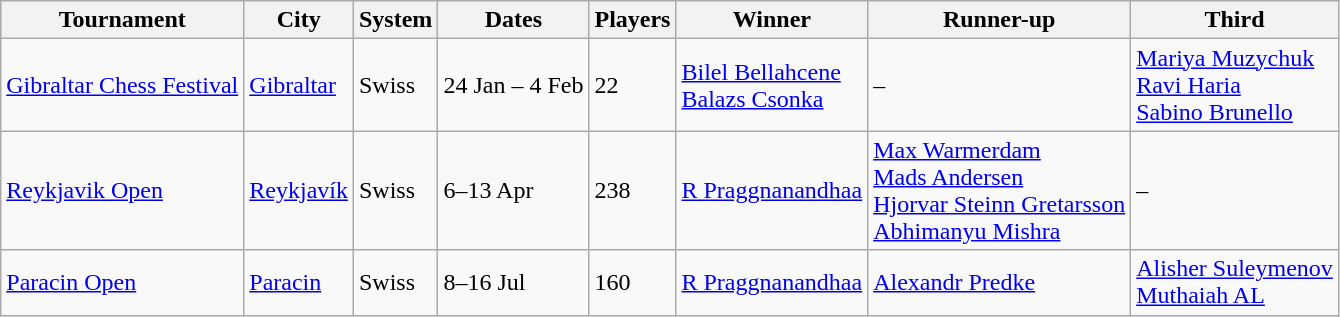<table class="wikitable">
<tr>
<th>Tournament</th>
<th>City</th>
<th>System</th>
<th>Dates</th>
<th>Players</th>
<th>Winner</th>
<th>Runner-up</th>
<th>Third</th>
</tr>
<tr>
<td><a href='#'>Gibraltar Chess Festival</a></td>
<td> <a href='#'>Gibraltar</a></td>
<td>Swiss</td>
<td>24 Jan – 4 Feb</td>
<td>22</td>
<td> <a href='#'>Bilel Bellahcene</a><br> <a href='#'>Balazs Csonka</a></td>
<td>–</td>
<td> <a href='#'>Mariya Muzychuk</a><br> <a href='#'>Ravi Haria</a><br> <a href='#'>Sabino Brunello</a></td>
</tr>
<tr>
<td><a href='#'>Reykjavik Open</a></td>
<td> <a href='#'>Reykjavík</a></td>
<td>Swiss</td>
<td>6–13 Apr</td>
<td>238</td>
<td> <a href='#'>R Praggnanandhaa</a></td>
<td> <a href='#'>Max Warmerdam</a><br> <a href='#'>Mads Andersen</a><br> <a href='#'>Hjorvar Steinn Gretarsson</a><br> <a href='#'>Abhimanyu Mishra</a></td>
<td>–</td>
</tr>
<tr>
<td><a href='#'>Paracin Open</a></td>
<td> <a href='#'>Paracin</a></td>
<td>Swiss</td>
<td>8–16 Jul</td>
<td>160</td>
<td> <a href='#'>R Praggnanandhaa</a></td>
<td> <a href='#'>Alexandr Predke</a></td>
<td> <a href='#'>Alisher Suleymenov</a><br> <a href='#'>Muthaiah AL</a></td>
</tr>
</table>
